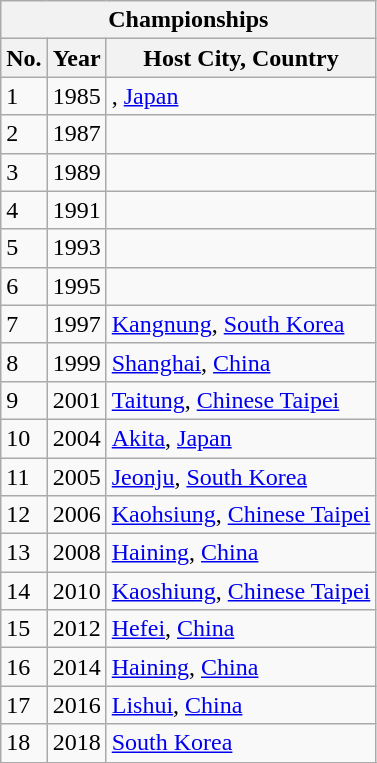<table class="wikitable">
<tr>
<th colspan="3">Championships</th>
</tr>
<tr>
<th>No.</th>
<th>Year</th>
<th>Host City, Country</th>
</tr>
<tr>
<td>1</td>
<td>1985</td>
<td> , <a href='#'>Japan</a></td>
</tr>
<tr>
<td>2</td>
<td>1987</td>
<td></td>
</tr>
<tr>
<td>3</td>
<td>1989</td>
<td></td>
</tr>
<tr>
<td>4</td>
<td>1991</td>
<td></td>
</tr>
<tr>
<td>5</td>
<td>1993</td>
<td></td>
</tr>
<tr>
<td>6</td>
<td>1995</td>
<td></td>
</tr>
<tr>
<td>7</td>
<td>1997</td>
<td> <a href='#'>Kangnung</a>, <a href='#'>South Korea</a></td>
</tr>
<tr>
<td>8</td>
<td>1999</td>
<td> <a href='#'>Shanghai</a>, <a href='#'>China</a></td>
</tr>
<tr>
<td>9</td>
<td>2001</td>
<td> <a href='#'>Taitung</a>, <a href='#'>Chinese Taipei</a></td>
</tr>
<tr>
<td>10</td>
<td>2004</td>
<td> <a href='#'>Akita</a>, <a href='#'>Japan</a></td>
</tr>
<tr>
<td>11</td>
<td>2005</td>
<td> <a href='#'>Jeonju</a>, <a href='#'>South Korea</a></td>
</tr>
<tr>
<td>12</td>
<td>2006</td>
<td> <a href='#'>Kaohsiung</a>, <a href='#'>Chinese Taipei</a></td>
</tr>
<tr>
<td>13</td>
<td>2008</td>
<td> <a href='#'>Haining</a>, <a href='#'>China</a></td>
</tr>
<tr>
<td>14</td>
<td>2010</td>
<td> <a href='#'>Kaoshiung</a>, <a href='#'>Chinese Taipei</a></td>
</tr>
<tr>
<td>15</td>
<td>2012</td>
<td> <a href='#'>Hefei</a>, <a href='#'>China</a></td>
</tr>
<tr>
<td>16</td>
<td>2014</td>
<td> <a href='#'>Haining</a>, <a href='#'>China</a></td>
</tr>
<tr>
<td>17</td>
<td>2016</td>
<td> <a href='#'>Lishui</a>, <a href='#'>China</a></td>
</tr>
<tr>
<td>18</td>
<td>2018</td>
<td> <a href='#'>South Korea</a></td>
</tr>
<tr>
</tr>
</table>
